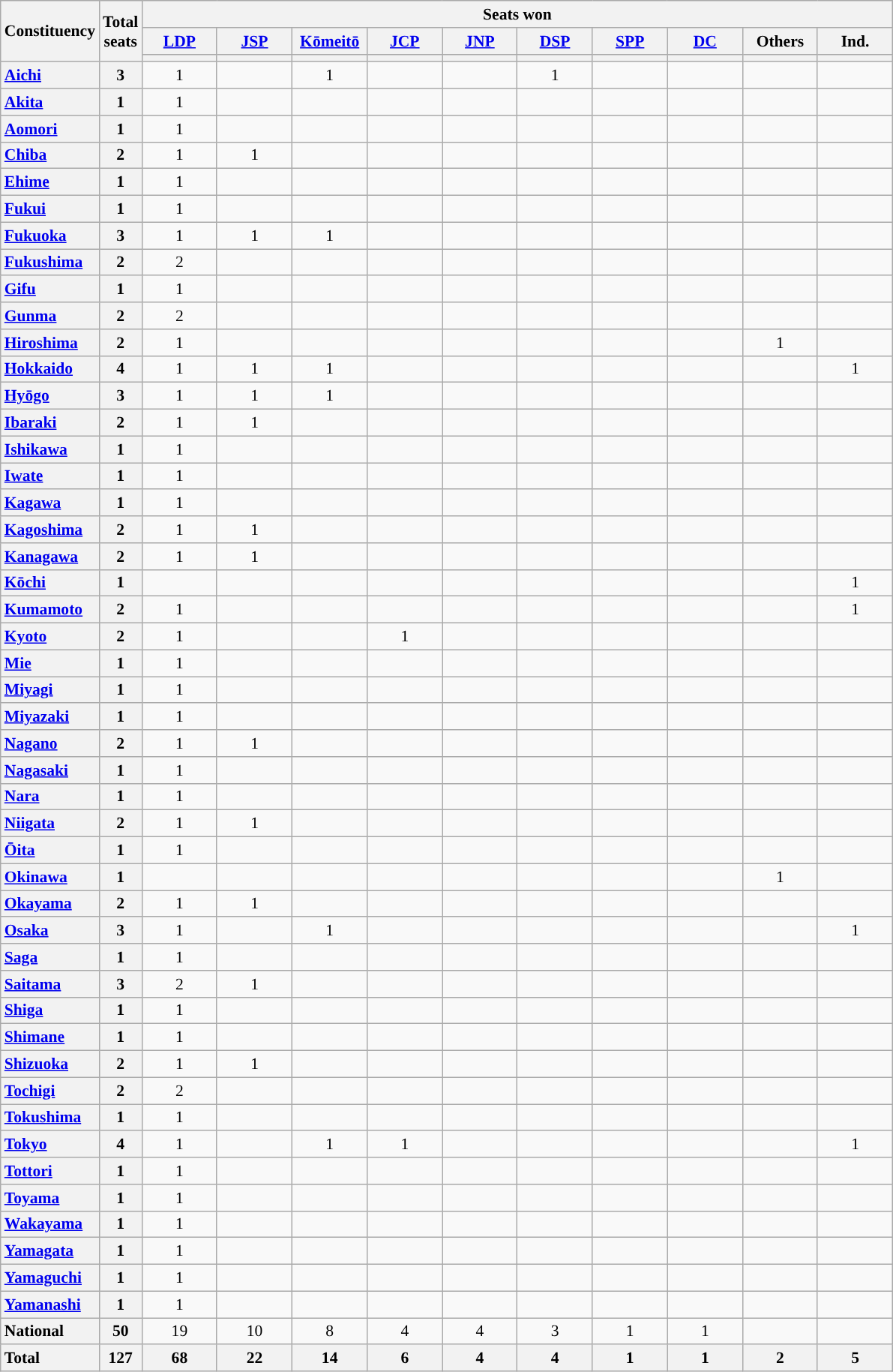<table class="wikitable" style="text-align:center; font-size: 0.9em;">
<tr>
<th rowspan="3">Constituency</th>
<th rowspan="3">Total<br>seats</th>
<th colspan="10">Seats won</th>
</tr>
<tr>
<th class="unsortable" style="width:60px;"><a href='#'>LDP</a></th>
<th class="unsortable" style="width:60px;"><a href='#'>JSP</a></th>
<th class="unsortable" style="width:60px;"><a href='#'>Kōmeitō</a></th>
<th class="unsortable" style="width:60px;"><a href='#'>JCP</a></th>
<th class="unsortable" style="width:60px;"><a href='#'>JNP</a></th>
<th class="unsortable" style="width:60px;"><a href='#'>DSP</a></th>
<th class="unsortable" style="width:60px;"><a href='#'>SPP</a></th>
<th class="unsortable" style="width:60px;"><a href='#'>DC</a></th>
<th class="unsortable" style="width:60px;">Others</th>
<th class="unsortable" style="width:60px;">Ind.</th>
</tr>
<tr>
<th style="background:"></th>
<th style="background:"></th>
<th style="background:"></th>
<th style="background:"></th>
<th style="background:"></th>
<th style="background:"></th>
<th style="background:"></th>
<th style="background:"></th>
<th></th>
<th style="background:"></th>
</tr>
<tr>
<th style="text-align: left;"><a href='#'>Aichi</a></th>
<th>3</th>
<td>1</td>
<td></td>
<td>1</td>
<td></td>
<td></td>
<td>1</td>
<td></td>
<td></td>
<td></td>
<td></td>
</tr>
<tr>
<th style="text-align: left;"><a href='#'>Akita</a></th>
<th>1</th>
<td>1</td>
<td></td>
<td></td>
<td></td>
<td></td>
<td></td>
<td></td>
<td></td>
<td></td>
<td></td>
</tr>
<tr>
<th style="text-align: left;"><a href='#'>Aomori</a></th>
<th>1</th>
<td>1</td>
<td></td>
<td></td>
<td></td>
<td></td>
<td></td>
<td></td>
<td></td>
<td></td>
<td></td>
</tr>
<tr>
<th style="text-align: left;"><a href='#'>Chiba</a></th>
<th>2</th>
<td>1</td>
<td>1</td>
<td></td>
<td></td>
<td></td>
<td></td>
<td></td>
<td></td>
<td></td>
<td></td>
</tr>
<tr>
<th style="text-align: left;"><a href='#'>Ehime</a></th>
<th>1</th>
<td>1</td>
<td></td>
<td></td>
<td></td>
<td></td>
<td></td>
<td></td>
<td></td>
<td></td>
<td></td>
</tr>
<tr>
<th style="text-align: left;"><a href='#'>Fukui</a></th>
<th>1</th>
<td>1</td>
<td></td>
<td></td>
<td></td>
<td></td>
<td></td>
<td></td>
<td></td>
<td></td>
<td></td>
</tr>
<tr>
<th style="text-align: left;"><a href='#'>Fukuoka</a></th>
<th>3</th>
<td>1</td>
<td>1</td>
<td>1</td>
<td></td>
<td></td>
<td></td>
<td></td>
<td></td>
<td></td>
<td></td>
</tr>
<tr>
<th style="text-align: left;"><a href='#'>Fukushima</a></th>
<th>2</th>
<td>2</td>
<td></td>
<td></td>
<td></td>
<td></td>
<td></td>
<td></td>
<td></td>
<td></td>
<td></td>
</tr>
<tr>
<th style="text-align: left;"><a href='#'>Gifu</a></th>
<th>1</th>
<td>1</td>
<td></td>
<td></td>
<td></td>
<td></td>
<td></td>
<td></td>
<td></td>
<td></td>
<td></td>
</tr>
<tr>
<th style="text-align: left;"><a href='#'>Gunma</a></th>
<th>2</th>
<td>2</td>
<td></td>
<td></td>
<td></td>
<td></td>
<td></td>
<td></td>
<td></td>
<td></td>
<td></td>
</tr>
<tr>
<th style="text-align: left;"><a href='#'>Hiroshima</a></th>
<th>2</th>
<td>1</td>
<td></td>
<td></td>
<td></td>
<td></td>
<td></td>
<td></td>
<td></td>
<td>1</td>
<td></td>
</tr>
<tr>
<th style="text-align: left;"><a href='#'>Hokkaido</a></th>
<th>4</th>
<td>1</td>
<td>1</td>
<td>1</td>
<td></td>
<td></td>
<td></td>
<td></td>
<td></td>
<td></td>
<td>1</td>
</tr>
<tr>
<th style="text-align: left;"><a href='#'>Hyōgo</a></th>
<th>3</th>
<td>1</td>
<td>1</td>
<td>1</td>
<td></td>
<td></td>
<td></td>
<td></td>
<td></td>
<td></td>
<td></td>
</tr>
<tr>
<th style="text-align: left;"><a href='#'>Ibaraki</a></th>
<th>2</th>
<td>1</td>
<td>1</td>
<td></td>
<td></td>
<td></td>
<td></td>
<td></td>
<td></td>
<td></td>
<td></td>
</tr>
<tr>
<th style="text-align: left;"><a href='#'>Ishikawa</a></th>
<th>1</th>
<td>1</td>
<td></td>
<td></td>
<td></td>
<td></td>
<td></td>
<td></td>
<td></td>
<td></td>
<td></td>
</tr>
<tr>
<th style="text-align: left;"><a href='#'>Iwate</a></th>
<th>1</th>
<td>1</td>
<td></td>
<td></td>
<td></td>
<td></td>
<td></td>
<td></td>
<td></td>
<td></td>
<td></td>
</tr>
<tr>
<th style="text-align: left;"><a href='#'>Kagawa</a></th>
<th>1</th>
<td>1</td>
<td></td>
<td></td>
<td></td>
<td></td>
<td></td>
<td></td>
<td></td>
<td></td>
<td></td>
</tr>
<tr>
<th style="text-align: left;"><a href='#'>Kagoshima</a></th>
<th>2</th>
<td>1</td>
<td>1</td>
<td></td>
<td></td>
<td></td>
<td></td>
<td></td>
<td></td>
<td></td>
<td></td>
</tr>
<tr>
<th style="text-align: left;"><a href='#'>Kanagawa</a></th>
<th>2</th>
<td>1</td>
<td>1</td>
<td></td>
<td></td>
<td></td>
<td></td>
<td></td>
<td></td>
<td></td>
<td></td>
</tr>
<tr>
<th style="text-align: left;"><a href='#'>Kōchi</a></th>
<th>1</th>
<td></td>
<td></td>
<td></td>
<td></td>
<td></td>
<td></td>
<td></td>
<td></td>
<td></td>
<td>1</td>
</tr>
<tr>
<th style="text-align: left;"><a href='#'>Kumamoto</a></th>
<th>2</th>
<td>1</td>
<td></td>
<td></td>
<td></td>
<td></td>
<td></td>
<td></td>
<td></td>
<td></td>
<td>1</td>
</tr>
<tr>
<th style="text-align: left;"><a href='#'>Kyoto</a></th>
<th>2</th>
<td>1</td>
<td></td>
<td></td>
<td>1</td>
<td></td>
<td></td>
<td></td>
<td></td>
<td></td>
<td></td>
</tr>
<tr>
<th style="text-align: left;"><a href='#'>Mie</a></th>
<th>1</th>
<td>1</td>
<td></td>
<td></td>
<td></td>
<td></td>
<td></td>
<td></td>
<td></td>
<td></td>
<td></td>
</tr>
<tr>
<th style="text-align: left;"><a href='#'>Miyagi</a></th>
<th>1</th>
<td>1</td>
<td></td>
<td></td>
<td></td>
<td></td>
<td></td>
<td></td>
<td></td>
<td></td>
<td></td>
</tr>
<tr>
<th style="text-align: left;"><a href='#'>Miyazaki</a></th>
<th>1</th>
<td>1</td>
<td></td>
<td></td>
<td></td>
<td></td>
<td></td>
<td></td>
<td></td>
<td></td>
<td></td>
</tr>
<tr>
<th style="text-align: left;"><a href='#'>Nagano</a></th>
<th>2</th>
<td>1</td>
<td>1</td>
<td></td>
<td></td>
<td></td>
<td></td>
<td></td>
<td></td>
<td></td>
<td></td>
</tr>
<tr>
<th style="text-align: left;"><a href='#'>Nagasaki</a></th>
<th>1</th>
<td>1</td>
<td></td>
<td></td>
<td></td>
<td></td>
<td></td>
<td></td>
<td></td>
<td></td>
<td></td>
</tr>
<tr>
<th style="text-align: left;"><a href='#'>Nara</a></th>
<th>1</th>
<td>1</td>
<td></td>
<td></td>
<td></td>
<td></td>
<td></td>
<td></td>
<td></td>
<td></td>
<td></td>
</tr>
<tr>
<th style="text-align: left;"><a href='#'>Niigata</a></th>
<th>2</th>
<td>1</td>
<td>1</td>
<td></td>
<td></td>
<td></td>
<td></td>
<td></td>
<td></td>
<td></td>
<td></td>
</tr>
<tr>
<th style="text-align: left;"><a href='#'>Ōita</a></th>
<th>1</th>
<td>1</td>
<td></td>
<td></td>
<td></td>
<td></td>
<td></td>
<td></td>
<td></td>
<td></td>
<td></td>
</tr>
<tr>
<th style="text-align: left;"><a href='#'>Okinawa</a></th>
<th>1</th>
<td></td>
<td></td>
<td></td>
<td></td>
<td></td>
<td></td>
<td></td>
<td></td>
<td>1</td>
<td></td>
</tr>
<tr>
<th style="text-align: left;"><a href='#'>Okayama</a></th>
<th>2</th>
<td>1</td>
<td>1</td>
<td></td>
<td></td>
<td></td>
<td></td>
<td></td>
<td></td>
<td></td>
<td></td>
</tr>
<tr>
<th style="text-align: left;"><a href='#'>Osaka</a></th>
<th>3</th>
<td>1</td>
<td></td>
<td>1</td>
<td></td>
<td></td>
<td></td>
<td></td>
<td></td>
<td></td>
<td>1</td>
</tr>
<tr>
<th style="text-align: left;"><a href='#'>Saga</a></th>
<th>1</th>
<td>1</td>
<td></td>
<td></td>
<td></td>
<td></td>
<td></td>
<td></td>
<td></td>
<td></td>
<td></td>
</tr>
<tr>
<th style="text-align: left;"><a href='#'>Saitama</a></th>
<th>3</th>
<td>2</td>
<td>1</td>
<td></td>
<td></td>
<td></td>
<td></td>
<td></td>
<td></td>
<td></td>
<td></td>
</tr>
<tr>
<th style="text-align: left;"><a href='#'>Shiga</a></th>
<th>1</th>
<td>1</td>
<td></td>
<td></td>
<td></td>
<td></td>
<td></td>
<td></td>
<td></td>
<td></td>
<td></td>
</tr>
<tr>
<th style="text-align: left;"><a href='#'>Shimane</a></th>
<th>1</th>
<td>1</td>
<td></td>
<td></td>
<td></td>
<td></td>
<td></td>
<td></td>
<td></td>
<td></td>
<td></td>
</tr>
<tr>
<th style="text-align: left;"><a href='#'>Shizuoka</a></th>
<th>2</th>
<td>1</td>
<td>1</td>
<td></td>
<td></td>
<td></td>
<td></td>
<td></td>
<td></td>
<td></td>
<td></td>
</tr>
<tr>
<th style="text-align: left;"><a href='#'>Tochigi</a></th>
<th>2</th>
<td>2</td>
<td></td>
<td></td>
<td></td>
<td></td>
<td></td>
<td></td>
<td></td>
<td></td>
<td></td>
</tr>
<tr>
<th style="text-align: left;"><a href='#'>Tokushima</a></th>
<th>1</th>
<td>1</td>
<td></td>
<td></td>
<td></td>
<td></td>
<td></td>
<td></td>
<td></td>
<td></td>
<td></td>
</tr>
<tr>
<th style="text-align: left;"><a href='#'>Tokyo</a></th>
<th>4</th>
<td>1</td>
<td></td>
<td>1</td>
<td>1</td>
<td></td>
<td></td>
<td></td>
<td></td>
<td></td>
<td>1</td>
</tr>
<tr>
<th style="text-align: left;"><a href='#'>Tottori</a></th>
<th>1</th>
<td>1</td>
<td></td>
<td></td>
<td></td>
<td></td>
<td></td>
<td></td>
<td></td>
<td></td>
<td></td>
</tr>
<tr>
<th style="text-align: left;"><a href='#'>Toyama</a></th>
<th>1</th>
<td>1</td>
<td></td>
<td></td>
<td></td>
<td></td>
<td></td>
<td></td>
<td></td>
<td></td>
<td></td>
</tr>
<tr>
<th style="text-align: left;"><a href='#'>Wakayama</a></th>
<th>1</th>
<td>1</td>
<td></td>
<td></td>
<td></td>
<td></td>
<td></td>
<td></td>
<td></td>
<td></td>
<td></td>
</tr>
<tr>
<th style="text-align: left;"><a href='#'>Yamagata</a></th>
<th>1</th>
<td>1</td>
<td></td>
<td></td>
<td></td>
<td></td>
<td></td>
<td></td>
<td></td>
<td></td>
<td></td>
</tr>
<tr>
<th style="text-align: left;"><a href='#'>Yamaguchi</a></th>
<th>1</th>
<td>1</td>
<td></td>
<td></td>
<td></td>
<td></td>
<td></td>
<td></td>
<td></td>
<td></td>
<td></td>
</tr>
<tr>
<th style="text-align: left;"><a href='#'>Yamanashi</a></th>
<th>1</th>
<td>1</td>
<td></td>
<td></td>
<td></td>
<td></td>
<td></td>
<td></td>
<td></td>
<td></td>
<td></td>
</tr>
<tr>
<th style="text-align: left;">National</th>
<th>50</th>
<td>19</td>
<td>10</td>
<td>8</td>
<td>4</td>
<td>4</td>
<td>3</td>
<td>1</td>
<td>1</td>
<td></td>
<td></td>
</tr>
<tr class="sortbottom">
<th style="text-align: left;">Total</th>
<th>127</th>
<th>68</th>
<th>22</th>
<th>14</th>
<th>6</th>
<th>4</th>
<th>4</th>
<th>1</th>
<th>1</th>
<th>2</th>
<th>5</th>
</tr>
</table>
